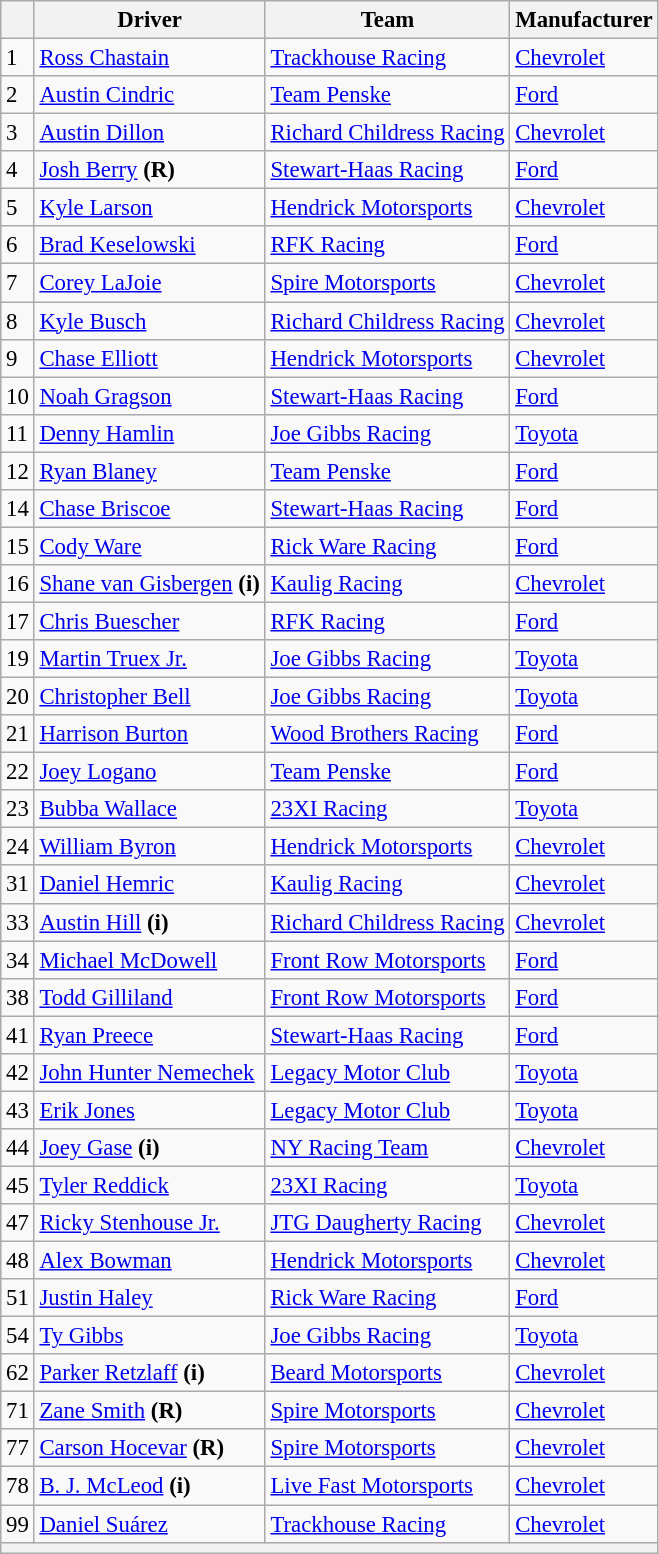<table class="wikitable" style="font-size:95%">
<tr>
<th></th>
<th>Driver</th>
<th>Team</th>
<th>Manufacturer</th>
</tr>
<tr>
<td>1</td>
<td><a href='#'>Ross Chastain</a></td>
<td><a href='#'>Trackhouse Racing</a></td>
<td><a href='#'>Chevrolet</a></td>
</tr>
<tr>
<td>2</td>
<td><a href='#'>Austin Cindric</a></td>
<td><a href='#'>Team Penske</a></td>
<td><a href='#'>Ford</a></td>
</tr>
<tr>
<td>3</td>
<td><a href='#'>Austin Dillon</a></td>
<td nowrap><a href='#'>Richard Childress Racing</a></td>
<td><a href='#'>Chevrolet</a></td>
</tr>
<tr>
<td>4</td>
<td><a href='#'>Josh Berry</a> <strong>(R)</strong></td>
<td><a href='#'>Stewart-Haas Racing</a></td>
<td><a href='#'>Ford</a></td>
</tr>
<tr>
<td>5</td>
<td><a href='#'>Kyle Larson</a></td>
<td><a href='#'>Hendrick Motorsports</a></td>
<td><a href='#'>Chevrolet</a></td>
</tr>
<tr>
<td>6</td>
<td><a href='#'>Brad Keselowski</a></td>
<td><a href='#'>RFK Racing</a></td>
<td><a href='#'>Ford</a></td>
</tr>
<tr>
<td>7</td>
<td><a href='#'>Corey LaJoie</a></td>
<td><a href='#'>Spire Motorsports</a></td>
<td><a href='#'>Chevrolet</a></td>
</tr>
<tr>
<td>8</td>
<td><a href='#'>Kyle Busch</a></td>
<td><a href='#'>Richard Childress Racing</a></td>
<td><a href='#'>Chevrolet</a></td>
</tr>
<tr>
<td>9</td>
<td><a href='#'>Chase Elliott</a></td>
<td><a href='#'>Hendrick Motorsports</a></td>
<td><a href='#'>Chevrolet</a></td>
</tr>
<tr>
<td>10</td>
<td><a href='#'>Noah Gragson</a></td>
<td><a href='#'>Stewart-Haas Racing</a></td>
<td><a href='#'>Ford</a></td>
</tr>
<tr>
<td>11</td>
<td><a href='#'>Denny Hamlin</a></td>
<td><a href='#'>Joe Gibbs Racing</a></td>
<td><a href='#'>Toyota</a></td>
</tr>
<tr>
<td>12</td>
<td><a href='#'>Ryan Blaney</a></td>
<td><a href='#'>Team Penske</a></td>
<td><a href='#'>Ford</a></td>
</tr>
<tr>
<td>14</td>
<td><a href='#'>Chase Briscoe</a></td>
<td><a href='#'>Stewart-Haas Racing</a></td>
<td><a href='#'>Ford</a></td>
</tr>
<tr>
<td>15</td>
<td><a href='#'>Cody Ware</a></td>
<td><a href='#'>Rick Ware Racing</a></td>
<td><a href='#'>Ford</a></td>
</tr>
<tr>
<td>16</td>
<td nowrap><a href='#'>Shane van Gisbergen</a> <strong>(i)</strong></td>
<td><a href='#'>Kaulig Racing</a></td>
<td><a href='#'>Chevrolet</a></td>
</tr>
<tr>
<td>17</td>
<td><a href='#'>Chris Buescher</a></td>
<td><a href='#'>RFK Racing</a></td>
<td><a href='#'>Ford</a></td>
</tr>
<tr>
<td>19</td>
<td><a href='#'>Martin Truex Jr.</a></td>
<td><a href='#'>Joe Gibbs Racing</a></td>
<td><a href='#'>Toyota</a></td>
</tr>
<tr>
<td>20</td>
<td><a href='#'>Christopher Bell</a></td>
<td><a href='#'>Joe Gibbs Racing</a></td>
<td><a href='#'>Toyota</a></td>
</tr>
<tr>
<td>21</td>
<td><a href='#'>Harrison Burton</a></td>
<td><a href='#'>Wood Brothers Racing</a></td>
<td><a href='#'>Ford</a></td>
</tr>
<tr>
<td>22</td>
<td><a href='#'>Joey Logano</a></td>
<td><a href='#'>Team Penske</a></td>
<td><a href='#'>Ford</a></td>
</tr>
<tr>
<td>23</td>
<td><a href='#'>Bubba Wallace</a></td>
<td><a href='#'>23XI Racing</a></td>
<td><a href='#'>Toyota</a></td>
</tr>
<tr>
<td>24</td>
<td><a href='#'>William Byron</a></td>
<td><a href='#'>Hendrick Motorsports</a></td>
<td><a href='#'>Chevrolet</a></td>
</tr>
<tr>
<td>31</td>
<td><a href='#'>Daniel Hemric</a></td>
<td><a href='#'>Kaulig Racing</a></td>
<td><a href='#'>Chevrolet</a></td>
</tr>
<tr>
<td>33</td>
<td><a href='#'>Austin Hill</a> <strong>(i)</strong></td>
<td><a href='#'>Richard Childress Racing</a></td>
<td><a href='#'>Chevrolet</a></td>
</tr>
<tr>
<td>34</td>
<td><a href='#'>Michael McDowell</a></td>
<td><a href='#'>Front Row Motorsports</a></td>
<td><a href='#'>Ford</a></td>
</tr>
<tr>
<td>38</td>
<td><a href='#'>Todd Gilliland</a></td>
<td><a href='#'>Front Row Motorsports</a></td>
<td><a href='#'>Ford</a></td>
</tr>
<tr>
<td>41</td>
<td><a href='#'>Ryan Preece</a></td>
<td><a href='#'>Stewart-Haas Racing</a></td>
<td><a href='#'>Ford</a></td>
</tr>
<tr>
<td>42</td>
<td><a href='#'>John Hunter Nemechek</a></td>
<td><a href='#'>Legacy Motor Club</a></td>
<td><a href='#'>Toyota</a></td>
</tr>
<tr>
<td>43</td>
<td><a href='#'>Erik Jones</a></td>
<td><a href='#'>Legacy Motor Club</a></td>
<td><a href='#'>Toyota</a></td>
</tr>
<tr>
<td>44</td>
<td><a href='#'>Joey Gase</a> <strong>(i)</strong></td>
<td><a href='#'>NY Racing Team</a></td>
<td><a href='#'>Chevrolet</a></td>
</tr>
<tr>
<td>45</td>
<td><a href='#'>Tyler Reddick</a></td>
<td><a href='#'>23XI Racing</a></td>
<td><a href='#'>Toyota</a></td>
</tr>
<tr>
<td>47</td>
<td><a href='#'>Ricky Stenhouse Jr.</a></td>
<td><a href='#'>JTG Daugherty Racing</a></td>
<td><a href='#'>Chevrolet</a></td>
</tr>
<tr>
<td>48</td>
<td><a href='#'>Alex Bowman</a></td>
<td><a href='#'>Hendrick Motorsports</a></td>
<td><a href='#'>Chevrolet</a></td>
</tr>
<tr>
<td>51</td>
<td><a href='#'>Justin Haley</a></td>
<td><a href='#'>Rick Ware Racing</a></td>
<td><a href='#'>Ford</a></td>
</tr>
<tr>
<td>54</td>
<td><a href='#'>Ty Gibbs</a></td>
<td><a href='#'>Joe Gibbs Racing</a></td>
<td><a href='#'>Toyota</a></td>
</tr>
<tr>
<td>62</td>
<td><a href='#'>Parker Retzlaff</a> <strong>(i)</strong></td>
<td><a href='#'>Beard Motorsports</a></td>
<td><a href='#'>Chevrolet</a></td>
</tr>
<tr>
<td>71</td>
<td><a href='#'>Zane Smith</a> <strong>(R)</strong></td>
<td><a href='#'>Spire Motorsports</a></td>
<td><a href='#'>Chevrolet</a></td>
</tr>
<tr>
<td>77</td>
<td><a href='#'>Carson Hocevar</a> <strong>(R)</strong></td>
<td><a href='#'>Spire Motorsports</a></td>
<td><a href='#'>Chevrolet</a></td>
</tr>
<tr>
<td>78</td>
<td><a href='#'>B. J. McLeod</a> <strong>(i)</strong></td>
<td><a href='#'>Live Fast Motorsports</a></td>
<td><a href='#'>Chevrolet</a></td>
</tr>
<tr>
<td>99</td>
<td><a href='#'>Daniel Suárez</a></td>
<td><a href='#'>Trackhouse Racing</a></td>
<td><a href='#'>Chevrolet</a></td>
</tr>
<tr>
<th colspan="4"></th>
</tr>
</table>
